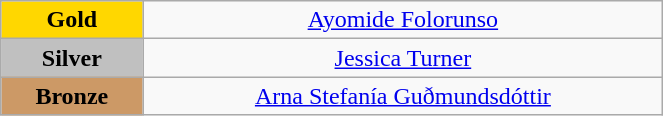<table class="wikitable" style="text-align:center; " width="35%">
<tr>
<td bgcolor="gold"><strong>Gold</strong></td>
<td><a href='#'>Ayomide Folorunso</a><br>  <small><em></em></small></td>
</tr>
<tr>
<td bgcolor="silver"><strong>Silver</strong></td>
<td><a href='#'>Jessica Turner</a><br>  <small><em></em></small></td>
</tr>
<tr>
<td bgcolor="CC9966"><strong>Bronze</strong></td>
<td><a href='#'>Arna Stefanía Guðmundsdóttir</a><br>  <small><em></em></small></td>
</tr>
</table>
